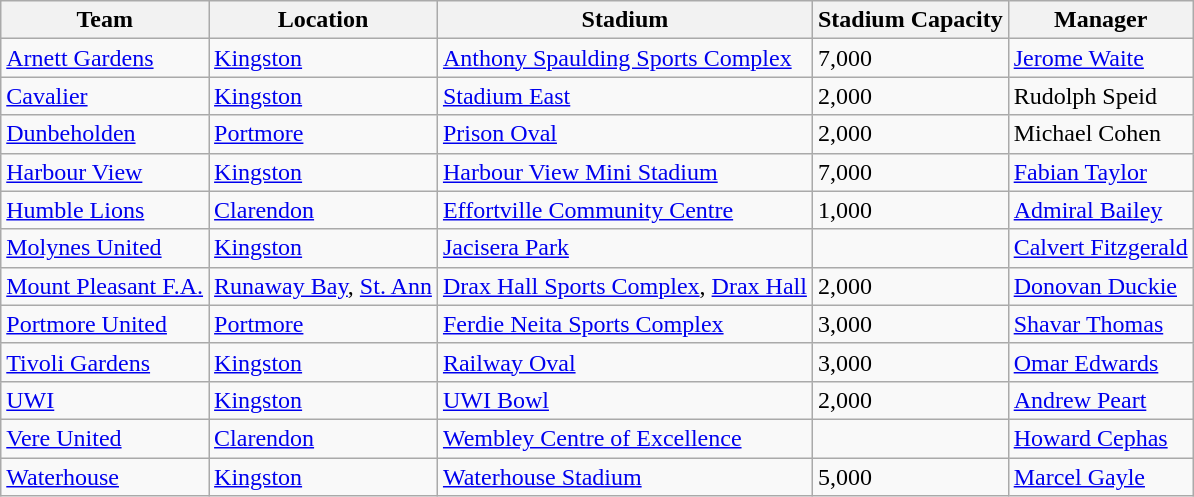<table class="wikitable sortable">
<tr>
<th>Team</th>
<th>Location</th>
<th>Stadium</th>
<th>Stadium Capacity</th>
<th>Manager</th>
</tr>
<tr>
<td><a href='#'>Arnett Gardens</a></td>
<td><a href='#'>Kingston</a></td>
<td><a href='#'>Anthony Spaulding Sports Complex</a></td>
<td>7,000</td>
<td> <a href='#'>Jerome Waite</a></td>
</tr>
<tr>
<td><a href='#'>Cavalier</a></td>
<td><a href='#'>Kingston</a></td>
<td><a href='#'>Stadium East</a></td>
<td>2,000</td>
<td> Rudolph Speid</td>
</tr>
<tr>
<td><a href='#'>Dunbeholden</a></td>
<td><a href='#'>Portmore</a></td>
<td><a href='#'>Prison Oval</a></td>
<td>2,000</td>
<td> Michael Cohen</td>
</tr>
<tr>
<td><a href='#'>Harbour View</a></td>
<td><a href='#'>Kingston</a></td>
<td><a href='#'>Harbour View Mini Stadium</a></td>
<td>7,000</td>
<td> <a href='#'>Fabian Taylor</a></td>
</tr>
<tr>
<td><a href='#'>Humble Lions</a></td>
<td><a href='#'>Clarendon</a></td>
<td><a href='#'>Effortville Community Centre</a></td>
<td>1,000</td>
<td> <a href='#'>Admiral Bailey</a></td>
</tr>
<tr>
<td><a href='#'>Molynes United</a></td>
<td><a href='#'>Kingston</a></td>
<td><a href='#'>Jacisera Park</a></td>
<td></td>
<td> <a href='#'>Calvert Fitzgerald</a></td>
</tr>
<tr>
<td><a href='#'>Mount Pleasant F.A.</a></td>
<td><a href='#'>Runaway Bay</a>, <a href='#'>St. Ann</a></td>
<td><a href='#'>Drax Hall Sports Complex</a>, <a href='#'>Drax Hall</a></td>
<td>2,000</td>
<td> <a href='#'>Donovan Duckie</a></td>
</tr>
<tr>
<td><a href='#'>Portmore United</a></td>
<td><a href='#'>Portmore</a></td>
<td><a href='#'>Ferdie Neita Sports Complex</a></td>
<td>3,000</td>
<td>  <a href='#'>Shavar Thomas</a></td>
</tr>
<tr>
<td><a href='#'>Tivoli Gardens</a></td>
<td><a href='#'>Kingston</a></td>
<td><a href='#'>Railway Oval</a></td>
<td>3,000</td>
<td> <a href='#'>Omar Edwards</a></td>
</tr>
<tr>
<td><a href='#'>UWI</a></td>
<td><a href='#'>Kingston</a></td>
<td><a href='#'>UWI Bowl</a></td>
<td>2,000</td>
<td> <a href='#'>Andrew Peart</a></td>
</tr>
<tr>
<td><a href='#'>Vere United</a></td>
<td><a href='#'>Clarendon</a></td>
<td><a href='#'>Wembley Centre of Excellence</a></td>
<td></td>
<td> <a href='#'>Howard Cephas</a></td>
</tr>
<tr>
<td><a href='#'>Waterhouse</a></td>
<td><a href='#'>Kingston</a></td>
<td><a href='#'>Waterhouse Stadium</a></td>
<td>5,000</td>
<td> <a href='#'>Marcel Gayle</a></td>
</tr>
</table>
